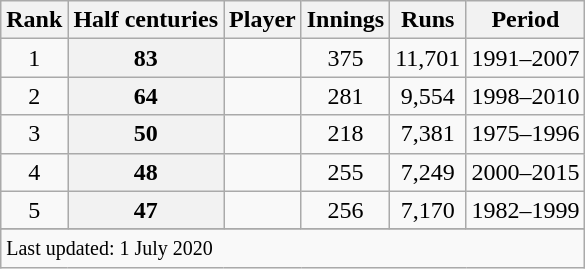<table class="wikitable plainrowheaders sortable">
<tr>
<th scope=col>Rank</th>
<th scope=col>Half centuries</th>
<th scope=col>Player</th>
<th scope=col>Innings</th>
<th scope=col>Runs</th>
<th scope=col>Period</th>
</tr>
<tr>
<td align=center>1</td>
<th scope=row style="text-align:center;">83</th>
<td></td>
<td align=center>375</td>
<td align=center>11,701</td>
<td>1991–2007</td>
</tr>
<tr>
<td align=center>2</td>
<th scope=row style="text-align:center;">64</th>
<td></td>
<td align=center>281</td>
<td align=center>9,554</td>
<td>1998–2010</td>
</tr>
<tr>
<td align=center>3</td>
<th scope=row style=text-align:center;>50</th>
<td></td>
<td align=center>218</td>
<td align=center>7,381</td>
<td>1975–1996</td>
</tr>
<tr>
<td align=center>4</td>
<th scope=row style=text-align:center;>48</th>
<td></td>
<td align=center>255</td>
<td align=center>7,249</td>
<td>2000–2015</td>
</tr>
<tr>
<td align=center>5</td>
<th scope=row style=text-align:center;>47</th>
<td></td>
<td align=center>256</td>
<td align=center>7,170</td>
<td>1982–1999</td>
</tr>
<tr>
</tr>
<tr class=sortbottom>
<td colspan=6><small>Last updated: 1 July 2020</small></td>
</tr>
</table>
